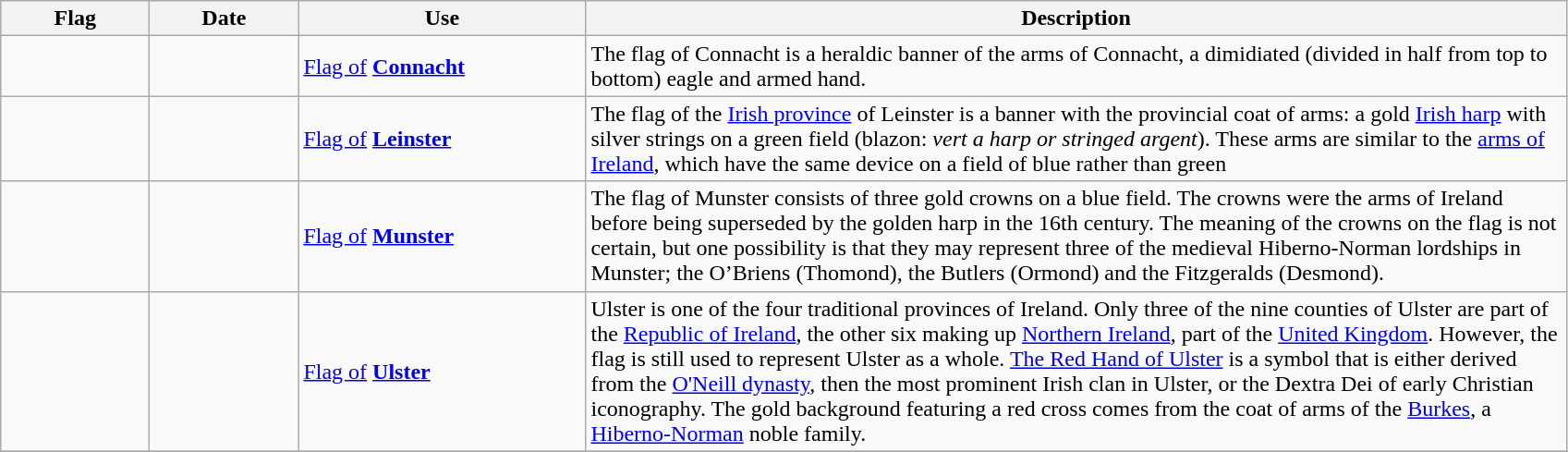<table class="wikitable sortable">
<tr>
<th style="width:100px;">Flag</th>
<th style="width:100px;">Date</th>
<th style="width:200px;">Use</th>
<th style="width:700px;">Description</th>
</tr>
<tr>
<td></td>
<td></td>
<td><a href='#'>Flag of</a> <strong><a href='#'>Connacht</a></strong></td>
<td>The flag of Connacht is a heraldic banner of the arms of Connacht, a dimidiated (divided in half from top to bottom) eagle and armed hand.</td>
</tr>
<tr>
<td></td>
<td></td>
<td><a href='#'>Flag of</a> <strong><a href='#'>Leinster</a></strong></td>
<td>The flag of the <a href='#'>Irish province</a> of Leinster is a banner with the provincial coat of arms: a gold <a href='#'>Irish harp</a> with silver strings on a green field (blazon: <em>vert a harp or stringed argent</em>). These arms are similar to the <a href='#'>arms of Ireland</a>, which have the same device on a field of blue rather than green</td>
</tr>
<tr>
<td></td>
<td></td>
<td><a href='#'>Flag of</a> <strong><a href='#'>Munster</a></strong></td>
<td>The flag of Munster consists of three gold crowns on a blue field. The crowns were the arms of Ireland before being superseded by the golden harp in the 16th century. The meaning of the crowns on the flag is not certain, but one possibility is that they may represent three of the medieval Hiberno-Norman lordships in Munster; the O’Briens (Thomond), the Butlers (Ormond) and the Fitzgeralds (Desmond).</td>
</tr>
<tr>
<td></td>
<td></td>
<td><a href='#'>Flag of</a> <strong><a href='#'>Ulster</a></strong></td>
<td>Ulster is one of the four traditional provinces of Ireland. Only three of the nine counties of Ulster are part of the <a href='#'>Republic of Ireland</a>, the other six making up <a href='#'>Northern Ireland</a>, part of the <a href='#'>United Kingdom</a>. However, the flag is still used to represent Ulster as a whole. <a href='#'>The Red Hand of Ulster</a> is a symbol that is either derived from the <a href='#'>O'Neill dynasty</a>, then the most prominent Irish clan in Ulster, or the Dextra Dei of early Christian iconography. The gold background featuring a red cross comes from the coat of arms of the <a href='#'>Burkes</a>, a <a href='#'>Hiberno-Norman</a> noble family.</td>
</tr>
<tr>
</tr>
</table>
